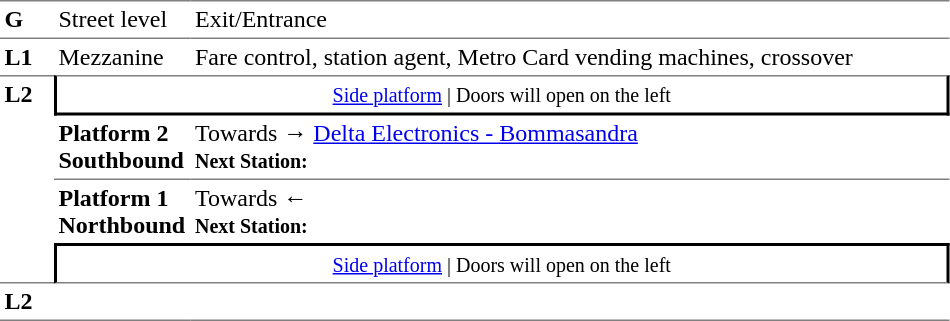<table table border=0 cellspacing=0 cellpadding=3>
<tr>
<td style="border-bottom:solid 1px gray;border-top:solid 1px gray;" width=30 valign=top><strong>G</strong></td>
<td style="border-top:solid 1px gray;border-bottom:solid 1px gray;" width=85 valign=top>Street level</td>
<td style="border-top:solid 1px gray;border-bottom:solid 1px gray;" width=500 valign=top>Exit/Entrance</td>
</tr>
<tr>
<td valign=top><strong>L1</strong></td>
<td valign=top>Mezzanine</td>
<td valign=top>Fare control, station agent, Metro Card vending machines, crossover<br></td>
</tr>
<tr>
<td style="border-top:solid 1px gray;border-bottom:solid 1px gray;" width=30 rowspan=4 valign=top><strong>L2</strong></td>
<td style="border-top:solid 1px gray;border-right:solid 2px black;border-left:solid 2px black;border-bottom:solid 2px black;text-align:center;" colspan=2><small><a href='#'>Side platform</a> | Doors will open on the left </small></td>
</tr>
<tr>
<td style="border-bottom:solid 1px gray;" width=85><span><strong>Platform 2</strong><br><strong>Southbound</strong></span></td>
<td style="border-bottom:solid 1px gray;" width=500>Towards → <a href='#'>Delta Electronics - Bommasandra</a><br><small><strong>Next Station:</strong> </small></td>
</tr>
<tr>
<td><span><strong>Platform 1</strong><br><strong>Northbound</strong></span></td>
<td>Towards ← <br><small><strong>Next Station:</strong> </small></td>
</tr>
<tr>
<td style="border-top:solid 2px black;border-right:solid 2px black;border-left:solid 2px black;border-bottom:solid 1px gray;" colspan=2  align=center><small><a href='#'>Side platform</a> | Doors will open on the left </small></td>
</tr>
<tr>
<td style="border-bottom:solid 1px gray;" width=30 rowspan=2 valign=top><strong>L2</strong></td>
<td style="border-bottom:solid 1px gray;" width=85></td>
<td style="border-bottom:solid 1px gray;" width=500></td>
</tr>
<tr>
</tr>
</table>
